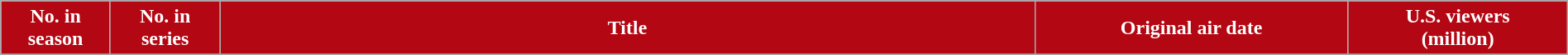<table class="wikitable plainrowheaders" style="width:100%;">
<tr>
<th scope="col" style="background-color: #B30713; color: #FFFFFF;" width=7%>No. in<br>season</th>
<th scope="col" style="background-color: #B30713; color: #FFFFFF;" width=7%>No. in<br>series</th>
<th scope="col" style="background-color: #B30713; color: #FFFFFF;">Title</th>
<th scope="col" style="background-color: #B30713; color: #FFFFFF;" width=20%>Original air date</th>
<th scope="col" style="background-color: #B30713; color: #FFFFFF;" width=14%>U.S. viewers<br>(million)</th>
</tr>
<tr>
</tr>
</table>
